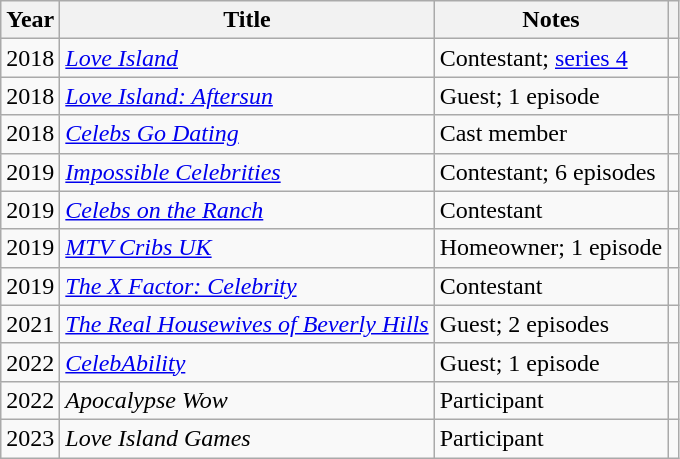<table class="wikitable">
<tr>
<th>Year</th>
<th>Title</th>
<th>Notes</th>
<th></th>
</tr>
<tr>
<td>2018</td>
<td><em><a href='#'>Love Island</a></em></td>
<td>Contestant; <a href='#'>series 4</a></td>
<td align="center"></td>
</tr>
<tr>
<td>2018</td>
<td><em><a href='#'>Love Island: Aftersun</a></em></td>
<td>Guest; 1 episode</td>
<td align="center"></td>
</tr>
<tr>
<td>2018</td>
<td><em><a href='#'>Celebs Go Dating</a></em></td>
<td>Cast member</td>
<td align="center"></td>
</tr>
<tr>
<td>2019</td>
<td><em><a href='#'>Impossible Celebrities</a></em></td>
<td>Contestant; 6 episodes</td>
<td align="center"></td>
</tr>
<tr>
<td>2019</td>
<td><em><a href='#'>Celebs on the Ranch</a></em></td>
<td>Contestant</td>
<td align="center"></td>
</tr>
<tr>
<td>2019</td>
<td><em><a href='#'>MTV Cribs UK</a></em></td>
<td>Homeowner; 1 episode</td>
<td align="center"></td>
</tr>
<tr>
<td>2019</td>
<td><em><a href='#'>The X Factor: Celebrity</a></em></td>
<td>Contestant</td>
<td align="center"></td>
</tr>
<tr>
<td>2021</td>
<td><em><a href='#'>The Real Housewives of Beverly Hills</a></em></td>
<td>Guest; 2 episodes</td>
<td align="center"></td>
</tr>
<tr>
<td>2022</td>
<td><em><a href='#'>CelebAbility</a></em></td>
<td>Guest; 1 episode</td>
<td align="center"></td>
</tr>
<tr>
<td>2022</td>
<td><em>Apocalypse Wow</em></td>
<td>Participant</td>
<td align="center"></td>
</tr>
<tr>
<td>2023</td>
<td><em>Love Island Games</em></td>
<td>Participant</td>
<td align="center"></td>
</tr>
</table>
